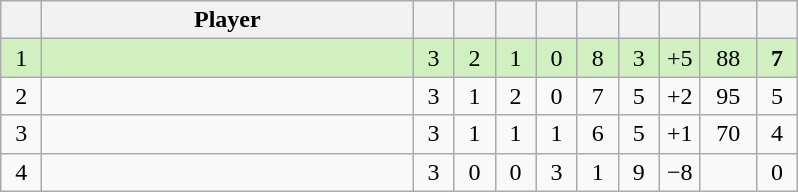<table class="wikitable" style="text-align:center; margin: 1em auto 1em auto, align:left">
<tr>
<th width=20></th>
<th width=240>Player</th>
<th width=20></th>
<th width=20></th>
<th width=20></th>
<th width=20></th>
<th width=20></th>
<th width=20></th>
<th width=20></th>
<th width=30></th>
<th width=20></th>
</tr>
<tr style="background:#D0F0C0;">
<td>1</td>
<td align=left></td>
<td>3</td>
<td>2</td>
<td>1</td>
<td>0</td>
<td>8</td>
<td>3</td>
<td>+5</td>
<td>88</td>
<td><strong>7</strong></td>
</tr>
<tr style=>
<td>2</td>
<td align=left></td>
<td>3</td>
<td>1</td>
<td>2</td>
<td>0</td>
<td>7</td>
<td>5</td>
<td>+2</td>
<td>95</td>
<td>5</td>
</tr>
<tr style=>
<td>3</td>
<td align=left></td>
<td>3</td>
<td>1</td>
<td>1</td>
<td>1</td>
<td>6</td>
<td>5</td>
<td>+1</td>
<td>70</td>
<td>4</td>
</tr>
<tr style=>
<td>4</td>
<td align=left></td>
<td>3</td>
<td>0</td>
<td>0</td>
<td>3</td>
<td>1</td>
<td>9</td>
<td>−8</td>
<td></td>
<td>0</td>
</tr>
</table>
